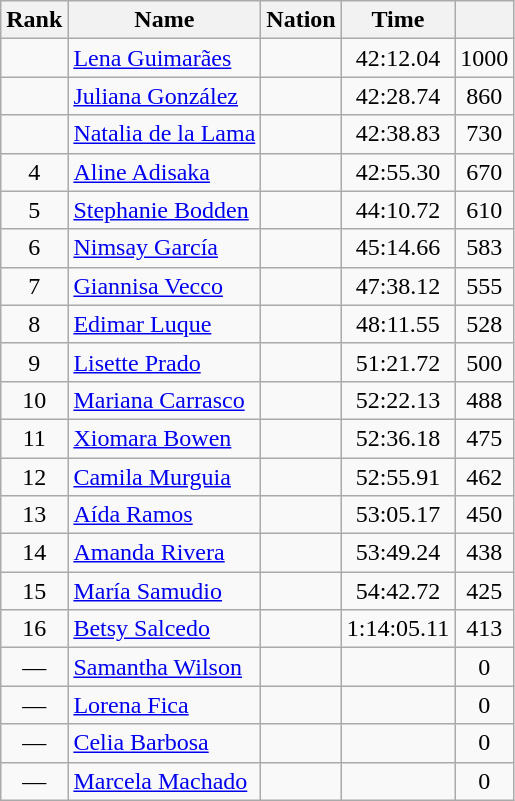<table class="wikitable sortable" style="text-align:center">
<tr>
<th>Rank</th>
<th>Name</th>
<th>Nation</th>
<th>Time</th>
<th></th>
</tr>
<tr>
<td></td>
<td align=left><a href='#'>Lena Guimarães</a></td>
<td align=left></td>
<td>42:12.04</td>
<td>1000</td>
</tr>
<tr>
<td></td>
<td align=left><a href='#'>Juliana González</a></td>
<td align=left></td>
<td>42:28.74</td>
<td>860</td>
</tr>
<tr>
<td></td>
<td align=left><a href='#'>Natalia de la Lama</a></td>
<td align=left></td>
<td>42:38.83</td>
<td>730</td>
</tr>
<tr>
<td>4</td>
<td align=left><a href='#'>Aline Adisaka</a></td>
<td align=left></td>
<td>42:55.30</td>
<td>670</td>
</tr>
<tr>
<td>5</td>
<td align=left><a href='#'>Stephanie Bodden</a></td>
<td align=left></td>
<td>44:10.72</td>
<td>610</td>
</tr>
<tr>
<td>6</td>
<td align=left><a href='#'>Nimsay García</a></td>
<td align=left></td>
<td>45:14.66</td>
<td>583</td>
</tr>
<tr>
<td>7</td>
<td align=left><a href='#'>Giannisa Vecco</a></td>
<td align=left></td>
<td>47:38.12</td>
<td>555</td>
</tr>
<tr>
<td>8</td>
<td align=left><a href='#'>Edimar Luque</a></td>
<td align=left></td>
<td>48:11.55</td>
<td>528</td>
</tr>
<tr>
<td>9</td>
<td align=left><a href='#'>Lisette Prado</a></td>
<td align=left></td>
<td>51:21.72</td>
<td>500</td>
</tr>
<tr>
<td>10</td>
<td align=left><a href='#'>Mariana Carrasco</a></td>
<td align=left></td>
<td>52:22.13</td>
<td>488</td>
</tr>
<tr>
<td>11</td>
<td align=left><a href='#'>Xiomara Bowen</a></td>
<td align=left></td>
<td>52:36.18</td>
<td>475</td>
</tr>
<tr>
<td>12</td>
<td align=left><a href='#'>Camila Murguia</a></td>
<td align=left></td>
<td>52:55.91</td>
<td>462</td>
</tr>
<tr>
<td>13</td>
<td align=left><a href='#'>Aída Ramos</a></td>
<td align=left></td>
<td>53:05.17</td>
<td>450</td>
</tr>
<tr>
<td>14</td>
<td align=left><a href='#'>Amanda Rivera</a></td>
<td align=left></td>
<td>53:49.24</td>
<td>438</td>
</tr>
<tr>
<td>15</td>
<td align=left><a href='#'>María Samudio</a></td>
<td align=left></td>
<td>54:42.72</td>
<td>425</td>
</tr>
<tr>
<td>16</td>
<td align=left><a href='#'>Betsy Salcedo</a></td>
<td align=left></td>
<td>1:14:05.11</td>
<td>413</td>
</tr>
<tr>
<td>—</td>
<td align=left><a href='#'>Samantha Wilson</a></td>
<td align=left></td>
<td></td>
<td>0</td>
</tr>
<tr>
<td>—</td>
<td align=left><a href='#'>Lorena Fica</a></td>
<td align=left></td>
<td></td>
<td>0</td>
</tr>
<tr>
<td>—</td>
<td align=left><a href='#'>Celia Barbosa</a></td>
<td align=left></td>
<td></td>
<td>0</td>
</tr>
<tr>
<td>—</td>
<td align=left><a href='#'>Marcela Machado</a></td>
<td align=left></td>
<td></td>
<td>0</td>
</tr>
</table>
